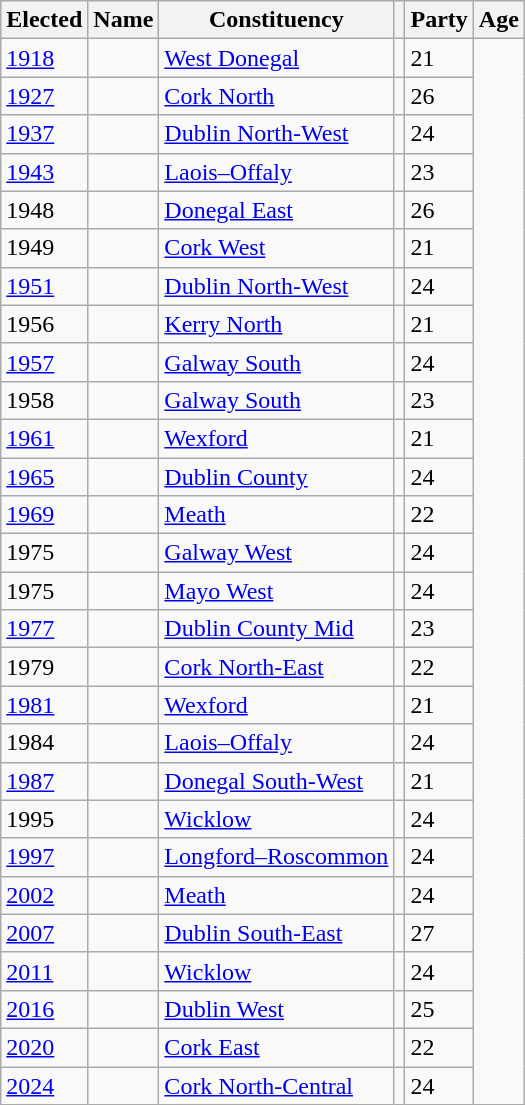<table class="wikitable sortable">
<tr>
<th>Elected</th>
<th>Name</th>
<th>Constituency</th>
<th class="unsortable"></th>
<th>Party</th>
<th>Age</th>
</tr>
<tr>
<td><a href='#'>1918</a></td>
<td></td>
<td><a href='#'>West Donegal</a></td>
<td></td>
<td>21<br></td>
</tr>
<tr>
<td><a href='#'>1927</a></td>
<td></td>
<td><a href='#'>Cork North</a></td>
<td></td>
<td>26<br></td>
</tr>
<tr>
<td><a href='#'>1937</a></td>
<td></td>
<td><a href='#'>Dublin North-West</a></td>
<td></td>
<td>24</td>
</tr>
<tr>
<td><a href='#'>1943</a></td>
<td></td>
<td><a href='#'>Laois–Offaly</a></td>
<td></td>
<td>23</td>
</tr>
<tr>
<td>1948</td>
<td></td>
<td><a href='#'>Donegal East</a></td>
<td></td>
<td>26</td>
</tr>
<tr>
<td>1949</td>
<td></td>
<td><a href='#'>Cork West</a></td>
<td></td>
<td>21</td>
</tr>
<tr>
<td><a href='#'>1951</a></td>
<td></td>
<td><a href='#'>Dublin North-West</a></td>
<td></td>
<td>24</td>
</tr>
<tr>
<td>1956</td>
<td></td>
<td><a href='#'>Kerry North</a></td>
<td></td>
<td>21</td>
</tr>
<tr>
<td><a href='#'>1957</a></td>
<td></td>
<td><a href='#'>Galway South</a></td>
<td></td>
<td>24</td>
</tr>
<tr>
<td>1958</td>
<td></td>
<td><a href='#'>Galway South</a></td>
<td></td>
<td>23</td>
</tr>
<tr>
<td><a href='#'>1961</a></td>
<td></td>
<td><a href='#'>Wexford</a></td>
<td></td>
<td>21</td>
</tr>
<tr>
<td><a href='#'>1965</a></td>
<td></td>
<td><a href='#'>Dublin County</a></td>
<td></td>
<td>24</td>
</tr>
<tr>
<td><a href='#'>1969</a></td>
<td></td>
<td><a href='#'>Meath</a></td>
<td></td>
<td>22</td>
</tr>
<tr>
<td>1975</td>
<td></td>
<td><a href='#'>Galway West</a></td>
<td></td>
<td>24</td>
</tr>
<tr>
<td>1975</td>
<td></td>
<td><a href='#'>Mayo West</a></td>
<td></td>
<td>24</td>
</tr>
<tr>
<td><a href='#'>1977</a></td>
<td></td>
<td><a href='#'>Dublin County Mid</a></td>
<td></td>
<td>23</td>
</tr>
<tr>
<td>1979</td>
<td></td>
<td><a href='#'>Cork North-East</a></td>
<td></td>
<td>22</td>
</tr>
<tr>
<td><a href='#'>1981</a></td>
<td></td>
<td><a href='#'>Wexford</a></td>
<td></td>
<td>21</td>
</tr>
<tr>
<td>1984</td>
<td></td>
<td><a href='#'>Laois–Offaly</a></td>
<td></td>
<td>24</td>
</tr>
<tr>
<td><a href='#'>1987</a></td>
<td></td>
<td><a href='#'>Donegal South-West</a></td>
<td></td>
<td>21</td>
</tr>
<tr>
<td>1995</td>
<td></td>
<td><a href='#'>Wicklow</a></td>
<td></td>
<td>24</td>
</tr>
<tr>
<td><a href='#'>1997</a></td>
<td></td>
<td><a href='#'>Longford–Roscommon</a></td>
<td></td>
<td>24</td>
</tr>
<tr>
<td><a href='#'>2002</a></td>
<td></td>
<td><a href='#'>Meath</a></td>
<td></td>
<td>24</td>
</tr>
<tr>
<td><a href='#'>2007</a></td>
<td></td>
<td><a href='#'>Dublin South-East</a></td>
<td></td>
<td>27</td>
</tr>
<tr>
<td><a href='#'>2011</a></td>
<td></td>
<td><a href='#'>Wicklow</a></td>
<td></td>
<td>24</td>
</tr>
<tr>
<td><a href='#'>2016</a></td>
<td></td>
<td><a href='#'>Dublin West</a></td>
<td></td>
<td>25</td>
</tr>
<tr>
<td><a href='#'>2020</a></td>
<td></td>
<td><a href='#'>Cork East</a></td>
<td></td>
<td>22</td>
</tr>
<tr>
<td><a href='#'>2024</a></td>
<td></td>
<td><a href='#'>Cork North-Central</a></td>
<td></td>
<td>24</td>
</tr>
</table>
